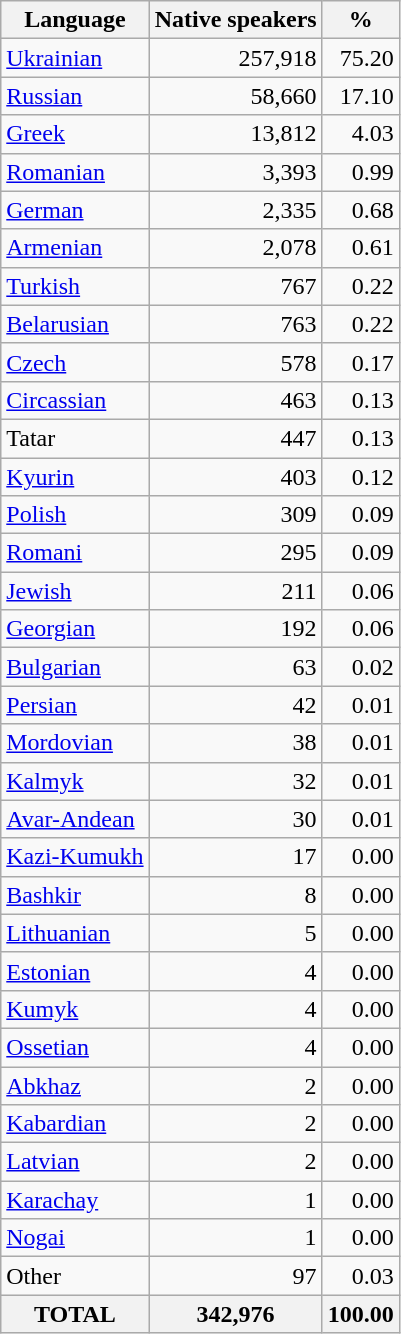<table class="wikitable sortable">
<tr>
<th>Language</th>
<th>Native speakers</th>
<th>%</th>
</tr>
<tr>
<td><a href='#'>Ukrainian</a></td>
<td align="right">257,918</td>
<td align="right">75.20</td>
</tr>
<tr>
<td><a href='#'>Russian</a></td>
<td align="right">58,660</td>
<td align="right">17.10</td>
</tr>
<tr>
<td><a href='#'>Greek</a></td>
<td align="right">13,812</td>
<td align="right">4.03</td>
</tr>
<tr>
<td><a href='#'>Romanian</a></td>
<td align="right">3,393</td>
<td align="right">0.99</td>
</tr>
<tr>
<td><a href='#'>German</a></td>
<td align="right">2,335</td>
<td align="right">0.68</td>
</tr>
<tr>
<td><a href='#'>Armenian</a></td>
<td align="right">2,078</td>
<td align="right">0.61</td>
</tr>
<tr>
<td><a href='#'>Turkish</a></td>
<td align="right">767</td>
<td align="right">0.22</td>
</tr>
<tr>
<td><a href='#'>Belarusian</a></td>
<td align="right">763</td>
<td align="right">0.22</td>
</tr>
<tr>
<td><a href='#'>Czech</a></td>
<td align="right">578</td>
<td align="right">0.17</td>
</tr>
<tr>
<td><a href='#'>Circassian</a></td>
<td align="right">463</td>
<td align="right">0.13</td>
</tr>
<tr>
<td>Tatar</td>
<td align="right">447</td>
<td align="right">0.13</td>
</tr>
<tr>
<td><a href='#'>Kyurin</a></td>
<td align="right">403</td>
<td align="right">0.12</td>
</tr>
<tr>
<td><a href='#'>Polish</a></td>
<td align="right">309</td>
<td align="right">0.09</td>
</tr>
<tr>
<td><a href='#'>Romani</a></td>
<td align="right">295</td>
<td align="right">0.09</td>
</tr>
<tr>
<td><a href='#'>Jewish</a></td>
<td align="right">211</td>
<td align="right">0.06</td>
</tr>
<tr>
<td><a href='#'>Georgian</a></td>
<td align="right">192</td>
<td align="right">0.06</td>
</tr>
<tr>
<td><a href='#'>Bulgarian</a></td>
<td align="right">63</td>
<td align="right">0.02</td>
</tr>
<tr>
<td><a href='#'>Persian</a></td>
<td align="right">42</td>
<td align="right">0.01</td>
</tr>
<tr>
<td><a href='#'>Mordovian</a></td>
<td align="right">38</td>
<td align="right">0.01</td>
</tr>
<tr>
<td><a href='#'>Kalmyk</a></td>
<td align="right">32</td>
<td align="right">0.01</td>
</tr>
<tr>
<td><a href='#'>Avar-Andean</a></td>
<td align="right">30</td>
<td align="right">0.01</td>
</tr>
<tr>
<td><a href='#'>Kazi-Kumukh</a></td>
<td align="right">17</td>
<td align="right">0.00</td>
</tr>
<tr>
<td><a href='#'>Bashkir</a></td>
<td align="right">8</td>
<td align="right">0.00</td>
</tr>
<tr>
<td><a href='#'>Lithuanian</a></td>
<td align="right">5</td>
<td align="right">0.00</td>
</tr>
<tr>
<td><a href='#'>Estonian</a></td>
<td align="right">4</td>
<td align="right">0.00</td>
</tr>
<tr>
<td><a href='#'>Kumyk</a></td>
<td align="right">4</td>
<td align="right">0.00</td>
</tr>
<tr>
<td><a href='#'>Ossetian</a></td>
<td align="right">4</td>
<td align="right">0.00</td>
</tr>
<tr>
<td><a href='#'>Abkhaz</a></td>
<td align="right">2</td>
<td align="right">0.00</td>
</tr>
<tr>
<td><a href='#'>Kabardian</a></td>
<td align="right">2</td>
<td align="right">0.00</td>
</tr>
<tr>
<td><a href='#'>Latvian</a></td>
<td align="right">2</td>
<td align="right">0.00</td>
</tr>
<tr>
<td><a href='#'>Karachay</a></td>
<td align="right">1</td>
<td align="right">0.00</td>
</tr>
<tr>
<td><a href='#'>Nogai</a></td>
<td align="right">1</td>
<td align="right">0.00</td>
</tr>
<tr>
<td>Other</td>
<td align="right">97</td>
<td align="right">0.03</td>
</tr>
<tr>
<th>TOTAL</th>
<th>342,976</th>
<th>100.00</th>
</tr>
</table>
